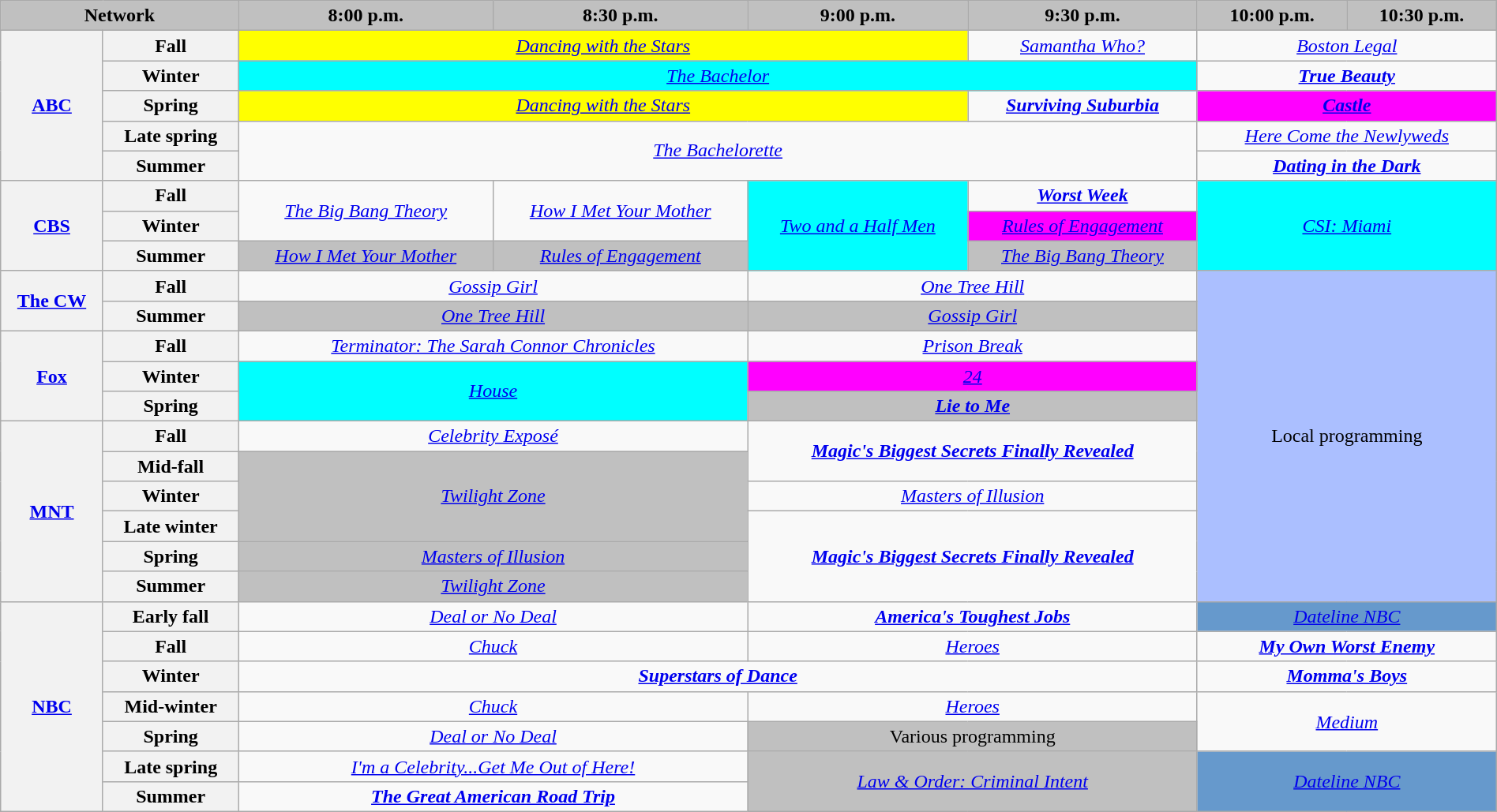<table class="wikitable" style="width:100%;margin-right:0;text-align:center">
<tr>
<th colspan="2" style="background-color:#C0C0C0;text-align:center;width:15.9%;">Network</th>
<th style="background-color:#C0C0C0;text-align:center">8:00 p.m.</th>
<th style="background-color:#C0C0C0;text-align:center">8:30 p.m.</th>
<th style="background-color:#C0C0C0;text-align:center">9:00 p.m.</th>
<th style="background-color:#C0C0C0;text-align:center">9:30 p.m.</th>
<th style="background-color:#C0C0C0;text-align:center;width:10%;">10:00 p.m.</th>
<th style="background-color:#C0C0C0;text-align:center;width:10%;">10:30 p.m.</th>
</tr>
<tr>
<th rowspan="5"><a href='#'>ABC</a></th>
<th>Fall</th>
<td style="background:#FFFF00;" colspan="3"><em><a href='#'>Dancing with the Stars</a></em> </td>
<td><em><a href='#'>Samantha Who?</a></em></td>
<td colspan="2"><em><a href='#'>Boston Legal</a></em></td>
</tr>
<tr>
<th>Winter</th>
<td style="background:#00FFFF;" colspan="4"><em><a href='#'>The Bachelor</a></em> </td>
<td colspan="2"><strong><em><a href='#'>True Beauty</a></em></strong></td>
</tr>
<tr>
<th>Spring</th>
<td style="background:#FFFF00;" colspan="3"><em><a href='#'>Dancing with the Stars</a></em> </td>
<td><strong><em><a href='#'>Surviving Suburbia</a></em></strong></td>
<td style="background:#FF00FF;" colspan="2"><strong><em><a href='#'>Castle</a></em></strong> </td>
</tr>
<tr>
<th>Late spring</th>
<td rowspan="2" colspan="4"><em><a href='#'>The Bachelorette</a></em></td>
<td colspan="2"><em><a href='#'>Here Come the Newlyweds</a></em></td>
</tr>
<tr>
<th>Summer</th>
<td colspan="2"><strong><em><a href='#'>Dating in the Dark</a></em></strong></td>
</tr>
<tr>
<th rowspan="3"><a href='#'>CBS</a></th>
<th>Fall</th>
<td rowspan="2"><em><a href='#'>The Big Bang Theory</a></em></td>
<td rowspan="2"><em><a href='#'>How I Met Your Mother</a></em></td>
<td style="background:#00FFFF;" rowspan="3"><em><a href='#'>Two and a Half Men</a></em> </td>
<td><strong><em><a href='#'>Worst Week</a></em></strong></td>
<td style="background:#00FFFF;" colspan="2" rowspan="3"><em><a href='#'>CSI: Miami</a></em> </td>
</tr>
<tr>
<th>Winter</th>
<td style="background:#FF00FF;"><em><a href='#'>Rules of Engagement</a></em> </td>
</tr>
<tr>
<th>Summer</th>
<td style="background:#C0C0C0;"><em><a href='#'>How I Met Your Mother</a></em> </td>
<td style="background:#C0C0C0;"><em><a href='#'>Rules of Engagement</a></em> </td>
<td style="background:#C0C0C0;"><em><a href='#'>The Big Bang Theory</a></em> </td>
</tr>
<tr>
<th rowspan="2"><a href='#'>The CW</a></th>
<th>Fall</th>
<td colspan="2"><em><a href='#'>Gossip Girl</a></em></td>
<td colspan="2"><em><a href='#'>One Tree Hill</a></em></td>
<td style="background:#abbfff;" colspan="2" rowspan="11">Local programming</td>
</tr>
<tr>
<th>Summer</th>
<td colspan="2" style="background:#C0C0C0;"><em><a href='#'>One Tree Hill</a></em> </td>
<td colspan="2" style="background:#C0C0C0;"><em><a href='#'>Gossip Girl</a></em> </td>
</tr>
<tr>
<th rowspan="3"><a href='#'>Fox</a></th>
<th>Fall</th>
<td colspan="2"><em><a href='#'>Terminator: The Sarah Connor Chronicles</a></em></td>
<td colspan="2"><em><a href='#'>Prison Break</a></em></td>
</tr>
<tr>
<th>Winter</th>
<td style="background:#00FFFF;" rowspan="2" colspan="2"><em><a href='#'>House</a></em> </td>
<td style="background:#FF00FF;" colspan="2"><em><a href='#'>24</a></em> </td>
</tr>
<tr>
<th>Spring</th>
<td colspan="2" style="background:#C0C0C0;"><strong><em><a href='#'>Lie to Me</a></em></strong> </td>
</tr>
<tr>
<th rowspan="6"><a href='#'>MNT</a></th>
<th>Fall</th>
<td colspan="2"><em><a href='#'>Celebrity Exposé</a></em></td>
<td colspan="2" rowspan="2"><strong><em><a href='#'>Magic's Biggest Secrets Finally Revealed</a></em></strong></td>
</tr>
<tr>
<th>Mid-fall</th>
<td colspan="2" rowspan="3" style="background:#C0C0C0;"><em><a href='#'>Twilight Zone</a></em> </td>
</tr>
<tr>
<th>Winter</th>
<td colspan="2"><em><a href='#'>Masters of Illusion</a></em></td>
</tr>
<tr>
<th>Late winter</th>
<td rowspan="3" colspan="2"><strong><em><a href='#'>Magic's Biggest Secrets Finally Revealed</a></em></strong></td>
</tr>
<tr>
<th>Spring</th>
<td colspan="2" style="background:#C0C0C0;"><em><a href='#'>Masters of Illusion</a></em> </td>
</tr>
<tr>
<th>Summer</th>
<td colspan="2" style="background:#C0C0C0;"><em><a href='#'>Twilight Zone</a></em> </td>
</tr>
<tr>
<th rowspan="8"><a href='#'>NBC</a></th>
<th>Early fall</th>
<td colspan="2"><em><a href='#'>Deal or No Deal</a></em></td>
<td colspan="2"><strong><em><a href='#'>America's Toughest Jobs</a></em></strong></td>
<td colspan="2" style="background:#6699CC;"><em><a href='#'>Dateline NBC</a></em></td>
</tr>
<tr>
<th>Fall</th>
<td colspan="2"><em><a href='#'>Chuck</a></em></td>
<td colspan="2"><em><a href='#'>Heroes</a></em></td>
<td colspan="2"><strong><em><a href='#'>My Own Worst Enemy</a></em></strong></td>
</tr>
<tr>
<th>Winter</th>
<td colspan="4"><strong><em><a href='#'>Superstars of Dance</a></em></strong></td>
<td colspan="2"><strong><em><a href='#'>Momma's Boys</a></em></strong></td>
</tr>
<tr>
<th>Mid-winter</th>
<td colspan="2"><em><a href='#'>Chuck</a></em></td>
<td colspan="2"><em><a href='#'>Heroes</a></em></td>
<td rowspan="2" colspan="2"><em><a href='#'>Medium</a></em></td>
</tr>
<tr>
<th>Spring</th>
<td colspan="2"><em><a href='#'>Deal or No Deal</a></em></td>
<td colspan="2" style="background:#C0C0C0;">Various programming</td>
</tr>
<tr>
<th>Late spring</th>
<td colspan="2"><em><a href='#'>I'm a Celebrity...Get Me Out of Here!</a></em></td>
<td rowspan="2" colspan="2" style="background:#C0C0C0;"><em><a href='#'>Law & Order: Criminal Intent</a></em> </td>
<td rowspan="2" colspan="2" style="background:#6699CC;"><em><a href='#'>Dateline NBC</a></em></td>
</tr>
<tr>
<th>Summer</th>
<td colspan="2"><strong><em><a href='#'>The Great American Road Trip</a></em></strong></td>
</tr>
</table>
